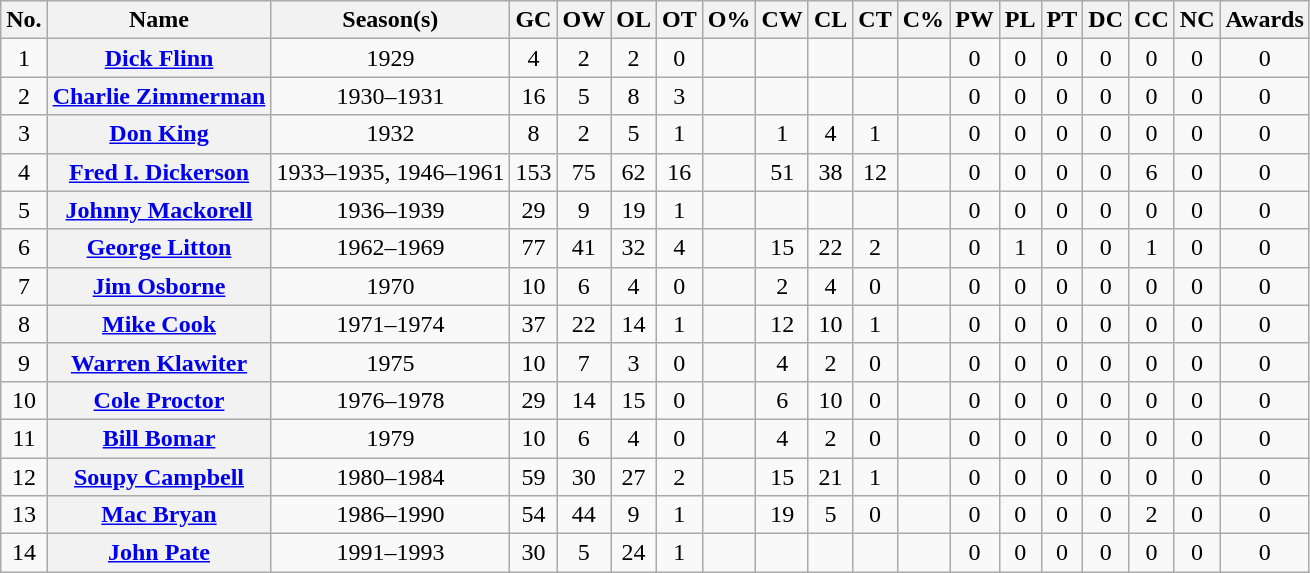<table class="wikitable sortable plainrowheaders" style="text-align:center">
<tr>
<th scope="col" class="unsortable">No.</th>
<th scope="col">Name</th>
<th scope="col">Season(s)</th>
<th scope="col">GC</th>
<th scope="col">OW</th>
<th scope="col">OL</th>
<th scope="col">OT</th>
<th scope="col">O%</th>
<th scope="col">CW</th>
<th scope="col">CL</th>
<th scope="col">CT</th>
<th scope="col">C%</th>
<th scope="col">PW</th>
<th scope="col">PL</th>
<th scope="col">PT</th>
<th scope="col">DC</th>
<th scope="col">CC</th>
<th scope="col">NC</th>
<th scope="col" class="unsortable">Awards</th>
</tr>
<tr>
<td>1</td>
<th scope="row"><a href='#'>Dick Flinn</a></th>
<td>1929</td>
<td>4</td>
<td>2</td>
<td>2</td>
<td>0</td>
<td></td>
<td></td>
<td></td>
<td></td>
<td></td>
<td>0</td>
<td>0</td>
<td>0</td>
<td>0</td>
<td>0</td>
<td>0</td>
<td>0</td>
</tr>
<tr>
<td>2</td>
<th scope="row"><a href='#'>Charlie Zimmerman</a></th>
<td>1930–1931</td>
<td>16</td>
<td>5</td>
<td>8</td>
<td>3</td>
<td></td>
<td></td>
<td></td>
<td></td>
<td></td>
<td>0</td>
<td>0</td>
<td>0</td>
<td>0</td>
<td>0</td>
<td>0</td>
<td>0</td>
</tr>
<tr>
<td>3</td>
<th scope="row"><a href='#'>Don King</a></th>
<td>1932</td>
<td>8</td>
<td>2</td>
<td>5</td>
<td>1</td>
<td></td>
<td>1</td>
<td>4</td>
<td>1</td>
<td></td>
<td>0</td>
<td>0</td>
<td>0</td>
<td>0</td>
<td>0</td>
<td>0</td>
<td>0</td>
</tr>
<tr>
<td>4</td>
<th scope="row"><a href='#'>Fred I. Dickerson</a></th>
<td>1933–1935, 1946–1961</td>
<td>153</td>
<td>75</td>
<td>62</td>
<td>16</td>
<td></td>
<td>51</td>
<td>38</td>
<td>12</td>
<td></td>
<td>0</td>
<td>0</td>
<td>0</td>
<td>0</td>
<td>6</td>
<td>0</td>
<td>0</td>
</tr>
<tr>
<td>5</td>
<th scope="row"><a href='#'>Johnny Mackorell</a></th>
<td>1936–1939</td>
<td>29</td>
<td>9</td>
<td>19</td>
<td>1</td>
<td></td>
<td></td>
<td></td>
<td></td>
<td></td>
<td>0</td>
<td>0</td>
<td>0</td>
<td>0</td>
<td>0</td>
<td>0</td>
<td>0</td>
</tr>
<tr>
<td>6</td>
<th scope="row"><a href='#'>George Litton</a></th>
<td>1962–1969</td>
<td>77</td>
<td>41</td>
<td>32</td>
<td>4</td>
<td></td>
<td>15</td>
<td>22</td>
<td>2</td>
<td></td>
<td>0</td>
<td>1</td>
<td>0</td>
<td>0</td>
<td>1</td>
<td>0</td>
<td>0</td>
</tr>
<tr>
<td>7</td>
<th scope="row"><a href='#'>Jim Osborne</a></th>
<td>1970</td>
<td>10</td>
<td>6</td>
<td>4</td>
<td>0</td>
<td></td>
<td>2</td>
<td>4</td>
<td>0</td>
<td></td>
<td>0</td>
<td>0</td>
<td>0</td>
<td>0</td>
<td>0</td>
<td>0</td>
<td>0</td>
</tr>
<tr>
<td>8</td>
<th scope="row"><a href='#'>Mike Cook</a></th>
<td>1971–1974</td>
<td>37</td>
<td>22</td>
<td>14</td>
<td>1</td>
<td></td>
<td>12</td>
<td>10</td>
<td>1</td>
<td></td>
<td>0</td>
<td>0</td>
<td>0</td>
<td>0</td>
<td>0</td>
<td>0</td>
<td>0</td>
</tr>
<tr>
<td>9</td>
<th scope="row"><a href='#'>Warren Klawiter</a></th>
<td>1975</td>
<td>10</td>
<td>7</td>
<td>3</td>
<td>0</td>
<td></td>
<td>4</td>
<td>2</td>
<td>0</td>
<td></td>
<td>0</td>
<td>0</td>
<td>0</td>
<td>0</td>
<td>0</td>
<td>0</td>
<td>0</td>
</tr>
<tr>
<td>10</td>
<th scope="row"><a href='#'>Cole Proctor</a></th>
<td>1976–1978</td>
<td>29</td>
<td>14</td>
<td>15</td>
<td>0</td>
<td></td>
<td>6</td>
<td>10</td>
<td>0</td>
<td></td>
<td>0</td>
<td>0</td>
<td>0</td>
<td>0</td>
<td>0</td>
<td>0</td>
<td>0</td>
</tr>
<tr>
<td>11</td>
<th scope="row"><a href='#'>Bill Bomar</a></th>
<td>1979</td>
<td>10</td>
<td>6</td>
<td>4</td>
<td>0</td>
<td></td>
<td>4</td>
<td>2</td>
<td>0</td>
<td></td>
<td>0</td>
<td>0</td>
<td>0</td>
<td>0</td>
<td>0</td>
<td>0</td>
<td>0</td>
</tr>
<tr>
<td>12</td>
<th scope="row"><a href='#'>Soupy Campbell</a></th>
<td>1980–1984</td>
<td>59</td>
<td>30</td>
<td>27</td>
<td>2</td>
<td></td>
<td>15</td>
<td>21</td>
<td>1</td>
<td></td>
<td>0</td>
<td>0</td>
<td>0</td>
<td>0</td>
<td>0</td>
<td>0</td>
<td>0</td>
</tr>
<tr>
<td>13</td>
<th scope="row"><a href='#'>Mac Bryan</a></th>
<td>1986–1990</td>
<td>54</td>
<td>44</td>
<td>9</td>
<td>1</td>
<td></td>
<td>19</td>
<td>5</td>
<td>0</td>
<td></td>
<td>0</td>
<td>0</td>
<td>0</td>
<td>0</td>
<td>2</td>
<td>0</td>
<td>0</td>
</tr>
<tr>
<td>14</td>
<th scope="row"><a href='#'>John Pate</a></th>
<td>1991–1993</td>
<td>30</td>
<td>5</td>
<td>24</td>
<td>1</td>
<td></td>
<td></td>
<td></td>
<td></td>
<td></td>
<td>0</td>
<td>0</td>
<td>0</td>
<td>0</td>
<td>0</td>
<td>0</td>
<td>0</td>
</tr>
</table>
